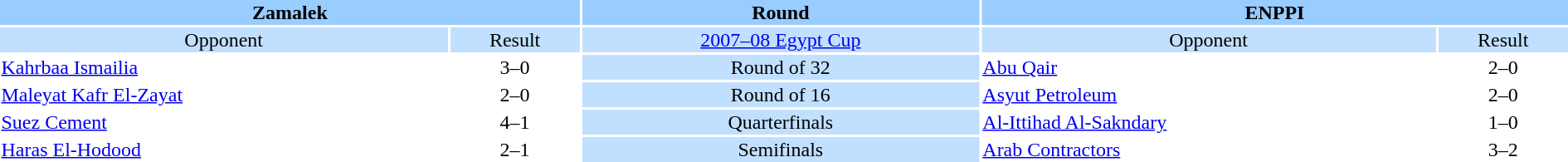<table style="width:100%; text-align:center;">
<tr style="vertical-align:top; background:#9cf;">
<th colspan=2 style="width:1*">Zamalek</th>
<th><strong>Round</strong></th>
<th colspan=2 style="width:1*">ENPPI</th>
</tr>
<tr style="vertical-align:top; background:#c1e0ff;">
<td>Opponent</td>
<td>Result</td>
<td><a href='#'>2007–08 Egypt Cup</a></td>
<td>Opponent</td>
<td>Result</td>
</tr>
<tr>
<td align=left><a href='#'>Kahrbaa Ismailia</a></td>
<td>3–0</td>
<td style="background:#c1e0ff;">Round of 32</td>
<td align=left><a href='#'>Abu Qair</a></td>
<td>2–0</td>
</tr>
<tr>
<td align=left><a href='#'>Maleyat Kafr El-Zayat</a></td>
<td>2–0</td>
<td style="background:#c1e0ff;">Round of 16</td>
<td align=left><a href='#'>Asyut Petroleum</a></td>
<td>2–0</td>
</tr>
<tr>
<td align=left><a href='#'>Suez Cement</a></td>
<td>4–1</td>
<td style="background:#c1e0ff;">Quarterfinals</td>
<td align=left><a href='#'>Al-Ittihad Al-Sakndary</a></td>
<td>1–0</td>
</tr>
<tr>
<td align=left><a href='#'>Haras El-Hodood</a></td>
<td>2–1</td>
<td style="background:#c1e0ff;">Semifinals</td>
<td align=left><a href='#'>Arab Contractors</a></td>
<td>3–2</td>
</tr>
</table>
